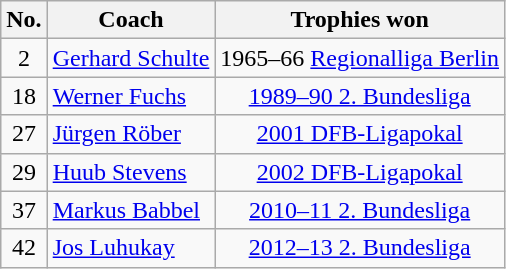<table class="wikitable" style="text-align: center">
<tr>
<th>No.</th>
<th>Coach</th>
<th>Trophies won</th>
</tr>
<tr>
<td>2</td>
<td align=left><a href='#'>Gerhard Schulte</a></td>
<td>1965–66 <a href='#'>Regionalliga Berlin</a></td>
</tr>
<tr>
<td>18</td>
<td align=left><a href='#'>Werner Fuchs</a></td>
<td><a href='#'>1989–90 2. Bundesliga</a></td>
</tr>
<tr>
<td>27</td>
<td align=left><a href='#'>Jürgen Röber</a></td>
<td><a href='#'>2001 DFB-Ligapokal</a></td>
</tr>
<tr>
<td>29</td>
<td align=left><a href='#'>Huub Stevens</a></td>
<td><a href='#'>2002 DFB-Ligapokal</a></td>
</tr>
<tr>
<td>37</td>
<td align=left><a href='#'>Markus Babbel</a></td>
<td><a href='#'>2010–11 2. Bundesliga</a></td>
</tr>
<tr>
<td>42</td>
<td align=left><a href='#'>Jos Luhukay</a></td>
<td><a href='#'>2012–13 2. Bundesliga</a></td>
</tr>
</table>
